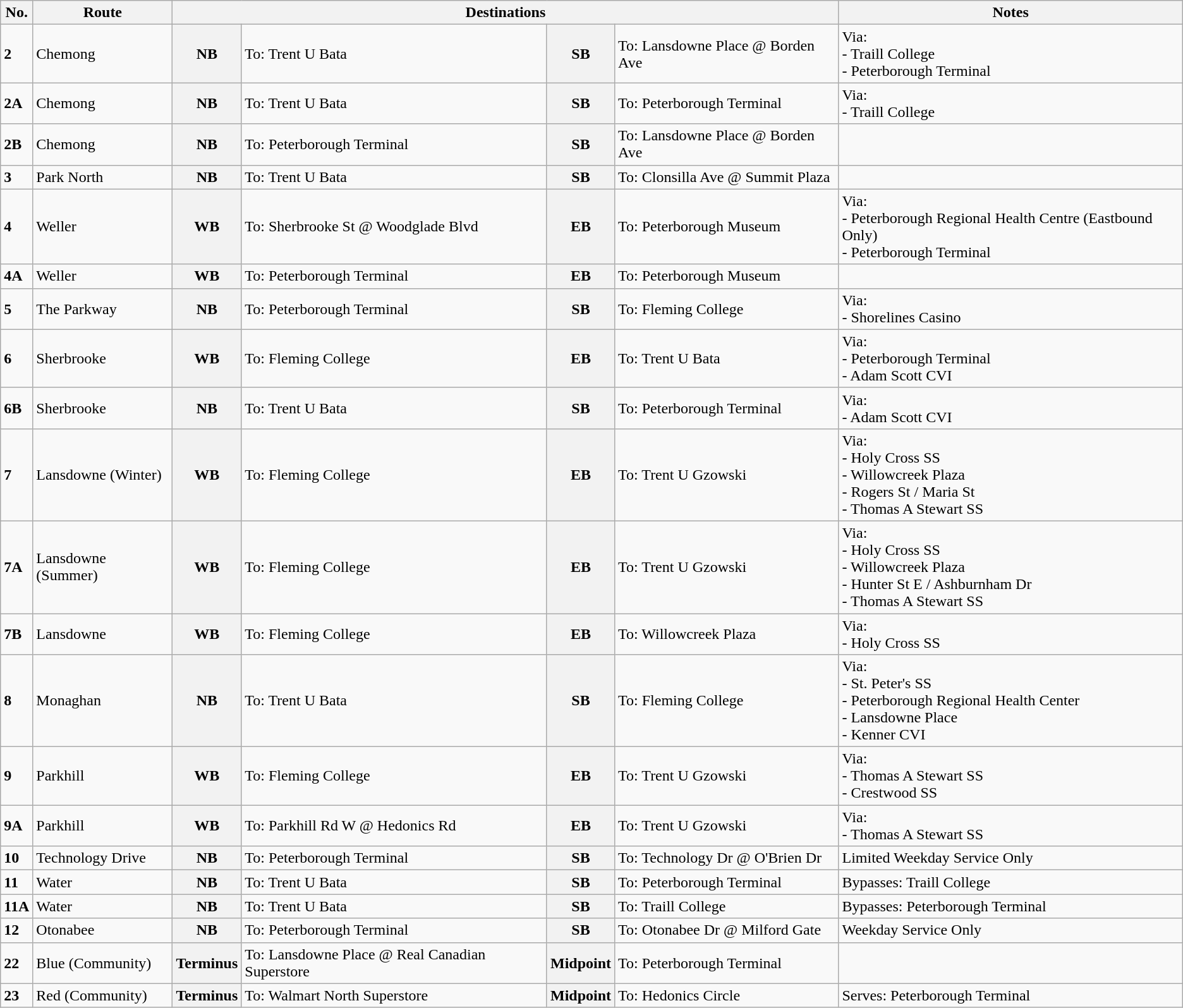<table class="wikitable">
<tr>
<th>No.</th>
<th>Route</th>
<th colspan="4">Destinations</th>
<th>Notes</th>
</tr>
<tr>
<td><strong>2</strong></td>
<td>Chemong</td>
<th><strong>NB</strong></th>
<td>To: Trent U Bata</td>
<th><strong>SB</strong></th>
<td>To: Lansdowne Place @ Borden Ave</td>
<td>Via:<br>- Traill College<br>- Peterborough Terminal</td>
</tr>
<tr>
<td><strong>2A</strong></td>
<td>Chemong</td>
<th><strong>NB</strong></th>
<td>To: Trent U Bata</td>
<th><strong>SB</strong></th>
<td>To: Peterborough Terminal</td>
<td>Via:<br>- Traill College</td>
</tr>
<tr>
<td><strong>2B</strong></td>
<td>Chemong</td>
<th><strong>NB</strong></th>
<td>To: Peterborough Terminal</td>
<th><strong>SB</strong></th>
<td>To: Lansdowne Place @ Borden Ave</td>
<td></td>
</tr>
<tr>
<td><strong>3</strong></td>
<td>Park North</td>
<th><strong>NB</strong></th>
<td>To: Trent U Bata</td>
<th><strong>SB</strong></th>
<td>To: Clonsilla Ave @ Summit Plaza</td>
<td></td>
</tr>
<tr>
<td><strong>4</strong></td>
<td>Weller</td>
<th><strong>WB</strong></th>
<td>To: Sherbrooke St @ Woodglade Blvd</td>
<th><strong>EB</strong></th>
<td>To: Peterborough Museum</td>
<td>Via:<br>- Peterborough Regional Health Centre (Eastbound Only)<br>- Peterborough Terminal</td>
</tr>
<tr>
<td><strong>4A</strong></td>
<td>Weller</td>
<th><strong>WB</strong></th>
<td>To: Peterborough Terminal</td>
<th><strong>EB</strong></th>
<td>To: Peterborough Museum</td>
<td></td>
</tr>
<tr>
<td><strong>5</strong></td>
<td>The Parkway</td>
<th><strong>NB</strong></th>
<td>To: Peterborough Terminal</td>
<th><strong>SB</strong></th>
<td>To: Fleming College</td>
<td>Via:<br>- Shorelines Casino</td>
</tr>
<tr>
<td><strong>6</strong></td>
<td>Sherbrooke</td>
<th><strong>WB</strong></th>
<td>To: Fleming College</td>
<th><strong>EB</strong></th>
<td>To: Trent U Bata</td>
<td>Via:<br>- Peterborough Terminal<br>- Adam Scott CVI</td>
</tr>
<tr>
<td><strong>6B</strong></td>
<td>Sherbrooke</td>
<th><strong>NB</strong></th>
<td>To: Trent U Bata</td>
<th><strong>SB</strong></th>
<td>To: Peterborough Terminal</td>
<td>Via:<br>- Adam Scott CVI</td>
</tr>
<tr>
<td><strong>7</strong></td>
<td>Lansdowne (Winter)</td>
<th><strong>WB</strong></th>
<td>To: Fleming College</td>
<th><strong>EB</strong></th>
<td>To: Trent U Gzowski</td>
<td>Via:<br>- Holy Cross SS<br>- Willowcreek Plaza<br>- Rogers St / Maria St<br>- Thomas A Stewart SS</td>
</tr>
<tr>
<td><strong>7A</strong></td>
<td>Lansdowne (Summer)</td>
<th><strong>WB</strong></th>
<td>To: Fleming College</td>
<th><strong>EB</strong></th>
<td>To: Trent U Gzowski</td>
<td>Via:<br>- Holy Cross SS<br>- Willowcreek Plaza<br>- Hunter St E / Ashburnham Dr<br>- Thomas A Stewart SS</td>
</tr>
<tr>
<td><strong>7B</strong></td>
<td>Lansdowne</td>
<th><strong>WB</strong></th>
<td>To: Fleming College</td>
<th><strong>EB</strong></th>
<td>To: Willowcreek Plaza</td>
<td>Via:<br>- Holy Cross SS</td>
</tr>
<tr>
<td><strong>8</strong></td>
<td>Monaghan</td>
<th><strong>NB</strong></th>
<td>To: Trent U Bata</td>
<th><strong>SB</strong></th>
<td>To: Fleming College</td>
<td>Via:<br>- St. Peter's SS<br>- Peterborough Regional Health Center<br>- Lansdowne Place<br>- Kenner CVI</td>
</tr>
<tr>
<td><strong>9</strong></td>
<td>Parkhill</td>
<th><strong>WB</strong></th>
<td>To: Fleming College</td>
<th><strong>EB</strong></th>
<td>To: Trent U Gzowski</td>
<td>Via:<br>- Thomas A Stewart SS<br>- Crestwood SS</td>
</tr>
<tr>
<td><strong>9A</strong></td>
<td>Parkhill</td>
<th><strong>WB</strong></th>
<td>To: Parkhill Rd W @ Hedonics Rd</td>
<th><strong>EB</strong></th>
<td>To: Trent U Gzowski</td>
<td>Via:<br>- Thomas A Stewart SS</td>
</tr>
<tr>
<td><strong>10</strong></td>
<td>Technology Drive</td>
<th><strong>NB</strong></th>
<td>To: Peterborough Terminal</td>
<th><strong>SB</strong></th>
<td>To: Technology Dr @ O'Brien Dr</td>
<td>Limited Weekday Service Only</td>
</tr>
<tr>
<td><strong>11</strong></td>
<td>Water</td>
<th><strong>NB</strong></th>
<td>To: Trent U Bata</td>
<th><strong>SB</strong></th>
<td>To: Peterborough Terminal</td>
<td>Bypasses: Traill College</td>
</tr>
<tr>
<td><strong>11A</strong></td>
<td>Water</td>
<th><strong>NB</strong></th>
<td>To: Trent U Bata</td>
<th><strong>SB</strong></th>
<td>To: Traill College</td>
<td>Bypasses: Peterborough Terminal</td>
</tr>
<tr>
<td><strong>12</strong></td>
<td>Otonabee</td>
<th>NB</th>
<td>To: Peterborough Terminal</td>
<th>SB</th>
<td>To: Otonabee Dr @ Milford Gate</td>
<td>Weekday Service Only</td>
</tr>
<tr>
<td><strong>22</strong></td>
<td>Blue (Community)</td>
<th><strong>Terminus</strong></th>
<td>To: Lansdowne Place @ Real Canadian Superstore</td>
<th><strong>Midpoint</strong></th>
<td>To: Peterborough Terminal</td>
<td></td>
</tr>
<tr>
<td><strong>23</strong></td>
<td>Red (Community)</td>
<th><strong>Terminus</strong></th>
<td>To: Walmart North Superstore</td>
<th><strong>Midpoint</strong></th>
<td>To: Hedonics Circle</td>
<td>Serves: Peterborough Terminal</td>
</tr>
</table>
